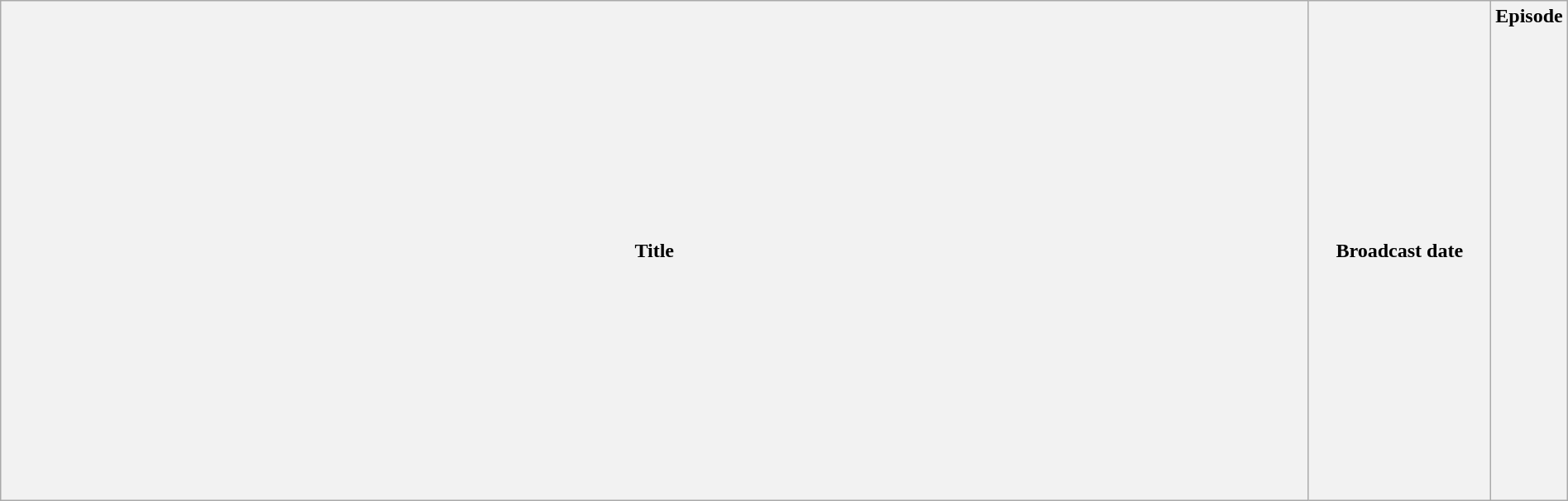<table class="wikitable plainrowheaders" style="width:100%; margin:auto;">
<tr>
<th>Title</th>
<th width="140">Broadcast date</th>
<th width="40">Episode<br><br><br><br><br><br><br><br><br><br><br><br><br><br><br><br><br><br><br><br><br><br></th>
</tr>
</table>
